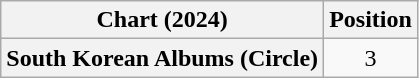<table class="wikitable plainrowheaders" style="text-align:center">
<tr>
<th scope="col">Chart (2024)</th>
<th scope="col">Position</th>
</tr>
<tr>
<th scope="row">South Korean Albums (Circle)</th>
<td>3</td>
</tr>
</table>
